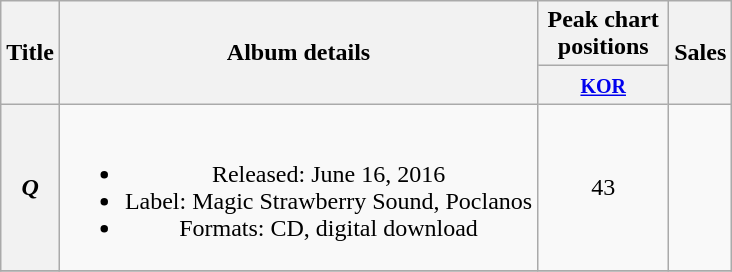<table class="wikitable plainrowheaders" style="text-align:center;">
<tr>
<th scope="col" rowspan="2">Title</th>
<th scope="col" rowspan="2">Album details</th>
<th scope="col" colspan="1" style="width:5em;">Peak chart positions</th>
<th scope="col" rowspan="2">Sales</th>
</tr>
<tr>
<th><small><a href='#'>KOR</a></small><br></th>
</tr>
<tr>
<th scope="row"><em>Q</em></th>
<td><br><ul><li>Released: June 16, 2016</li><li>Label: Magic Strawberry Sound, Poclanos</li><li>Formats: CD, digital download</li></ul></td>
<td>43</td>
<td></td>
</tr>
<tr>
</tr>
</table>
